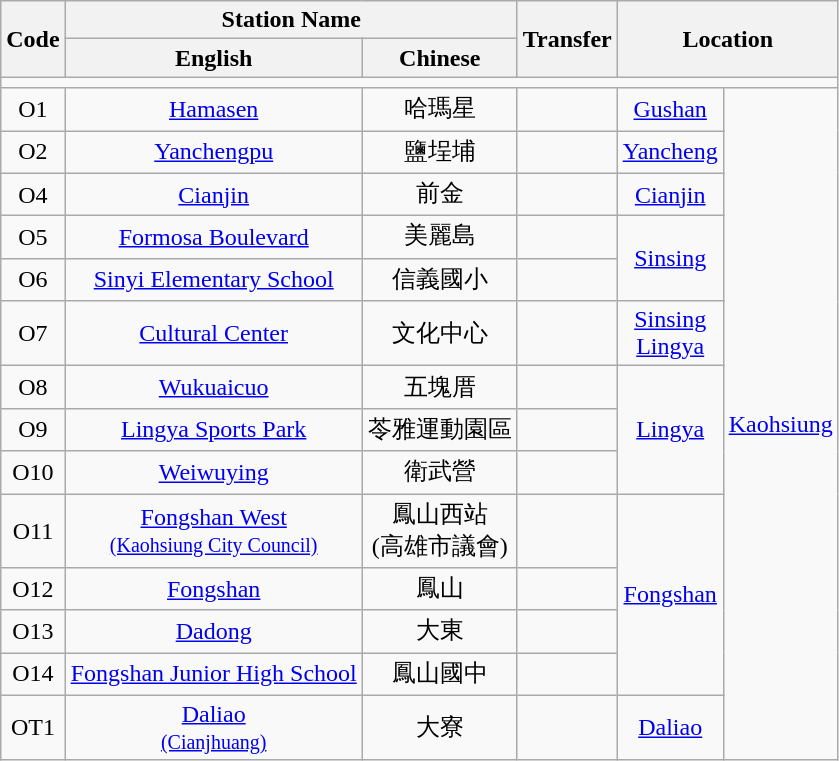<table class=wikitable>
<tr style="text-align:center">
<th rowspan="2">Code</th>
<th colspan="2">Station Name</th>
<th rowspan="2">Transfer</th>
<th colspan="2" rowspan="2">Location</th>
</tr>
<tr style="text-align:center">
<th>English</th>
<th>Chinese</th>
</tr>
<tr style="text-align:center" bgcolor=>
<td colspan="9"></td>
</tr>
<tr style="text-align:center">
<td style="text-align:center"><span>O1</span></td>
<td><a href='#'>Hamasen</a></td>
<td>哈瑪星</td>
<td style="text-align:left"> </td>
<td><a href='#'>Gushan</a></td>
<td rowspan=23><a href='#'>Kaohsiung</a></td>
</tr>
<tr style="text-align:center">
<td style="text-align:center"><span>O2</span></td>
<td><a href='#'>Yanchengpu</a></td>
<td>鹽埕埔</td>
<td style="text-align:left"></td>
<td><a href='#'>Yancheng</a></td>
</tr>
<tr style="text-align:center">
<td style="text-align:center"><span>O4</span></td>
<td><a href='#'>Cianjin</a></td>
<td>前金</td>
<td style="text-align:left"></td>
<td><a href='#'>Cianjin</a></td>
</tr>
<tr style="text-align:center">
<td style="text-align:center"><span>O5</span></td>
<td><a href='#'>Formosa Boulevard</a></td>
<td>美麗島</td>
<td style="text-align:left"> </td>
<td rowspan=2><a href='#'>Sinsing</a></td>
</tr>
<tr style="text-align:center">
<td style="text-align:center"><span>O6</span></td>
<td><a href='#'>Sinyi Elementary School</a></td>
<td>信義國小</td>
<td style="text-align:left"></td>
</tr>
<tr style="text-align:center">
<td style="text-align:center"><span>O7</span></td>
<td><a href='#'>Cultural Center</a></td>
<td>文化中心</td>
<td style="text-align:left"></td>
<td><a href='#'>Sinsing</a><br><a href='#'>Lingya</a></td>
</tr>
<tr style="text-align:center">
<td style="text-align:center"><span>O8</span></td>
<td><a href='#'>Wukuaicuo</a></td>
<td>五塊厝</td>
<td style="text-align:left"> </td>
<td rowspan=3><a href='#'>Lingya</a></td>
</tr>
<tr style="text-align:center">
<td style="text-align:center"><span>O9</span></td>
<td><a href='#'>Lingya Sports Park</a></td>
<td>苓雅運動園區</td>
<td style="text-align:left"></td>
</tr>
<tr style="text-align:center">
<td style="text-align:center"><span>O10</span></td>
<td><a href='#'>Weiwuying</a></td>
<td>衛武營</td>
<td style="text-align:left"></td>
</tr>
<tr style="text-align:center">
<td style="text-align:center"><span>O11</span></td>
<td><a href='#'>Fongshan West<br><small>(Kaohsiung City Council)</small></a></td>
<td>鳳山西站<br>(高雄市議會)</td>
<td style="text-align:left"></td>
<td rowspan=4><a href='#'>Fongshan</a></td>
</tr>
<tr style="text-align:center">
<td style="text-align:center"><span>O12</span></td>
<td><a href='#'>Fongshan</a></td>
<td>鳳山</td>
<td style="text-align:left"></td>
</tr>
<tr style="text-align:center">
<td style="text-align:center"><span>O13</span></td>
<td><a href='#'>Dadong</a></td>
<td>大東</td>
<td style="text-align:left"></td>
</tr>
<tr style="text-align:center">
<td style="text-align:center"><span>O14</span></td>
<td><a href='#'>Fongshan Junior High School</a></td>
<td>鳳山國中</td>
<td style="text-align:left"></td>
</tr>
<tr style="text-align:center">
<td style="text-align:center"><span>OT1</span></td>
<td><a href='#'>Daliao<br><small>(Cianjhuang)</small></a></td>
<td>大寮<br></td>
<td style="text-align:left"></td>
<td><a href='#'>Daliao</a></td>
</tr>
</table>
